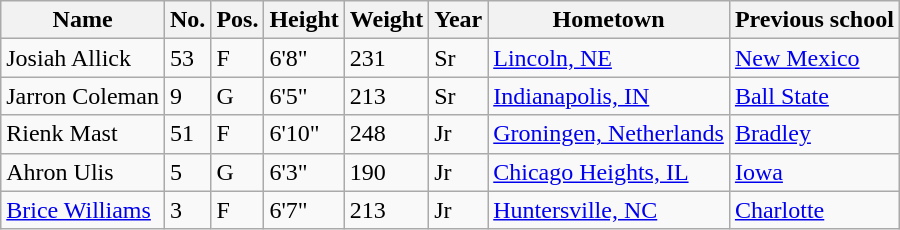<table class="wikitable sortable" border="1">
<tr>
<th>Name</th>
<th>No.</th>
<th>Pos.</th>
<th>Height</th>
<th>Weight</th>
<th>Year</th>
<th>Hometown</th>
<th class="unsortable">Previous school</th>
</tr>
<tr>
<td>Josiah Allick</td>
<td>53</td>
<td>F</td>
<td>6'8"</td>
<td>231</td>
<td>Sr</td>
<td><a href='#'>Lincoln, NE</a></td>
<td><a href='#'>New Mexico</a></td>
</tr>
<tr>
<td>Jarron Coleman</td>
<td>9</td>
<td>G</td>
<td>6'5"</td>
<td>213</td>
<td>Sr</td>
<td><a href='#'>Indianapolis, IN</a></td>
<td><a href='#'>Ball State</a></td>
</tr>
<tr>
<td>Rienk Mast</td>
<td>51</td>
<td>F</td>
<td>6'10"</td>
<td>248</td>
<td>Jr</td>
<td><a href='#'>Groningen, Netherlands</a></td>
<td><a href='#'>Bradley</a></td>
</tr>
<tr>
<td>Ahron Ulis</td>
<td>5</td>
<td>G</td>
<td>6'3"</td>
<td>190</td>
<td>Jr</td>
<td><a href='#'>Chicago Heights, IL</a></td>
<td><a href='#'>Iowa</a></td>
</tr>
<tr>
<td><a href='#'>Brice Williams</a></td>
<td>3</td>
<td>F</td>
<td>6'7"</td>
<td>213</td>
<td>Jr</td>
<td><a href='#'>Huntersville, NC</a></td>
<td><a href='#'>Charlotte</a></td>
</tr>
</table>
